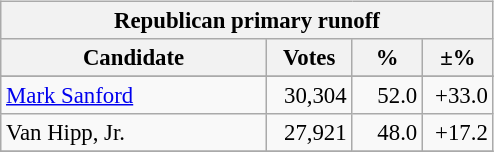<table class="wikitable" align="left" style="margin: 1em 1em 1em 0; font-size: 95%;">
<tr>
<th colspan="4">Republican primary runoff</th>
</tr>
<tr>
<th colspan="1" style="width: 170px">Candidate</th>
<th style="width: 50px">Votes</th>
<th style="width: 40px">%</th>
<th style="width: 40px">±%</th>
</tr>
<tr>
</tr>
<tr>
<td><a href='#'>Mark Sanford</a></td>
<td align="right">30,304</td>
<td align="right">52.0</td>
<td align="right">+33.0</td>
</tr>
<tr>
<td>Van Hipp, Jr.</td>
<td align="right">27,921</td>
<td align="right">48.0</td>
<td align="right">+17.2</td>
</tr>
<tr>
</tr>
</table>
